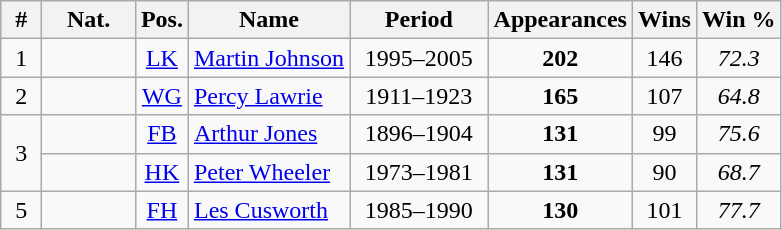<table class="wikitable sortable" style="text-align:center">
<tr>
<th width=20>#</th>
<th width=55>Nat.</th>
<th>Pos.</th>
<th width=100>Name</th>
<th width=85>Period</th>
<th>Appearances</th>
<th>Wins</th>
<th>Win %</th>
</tr>
<tr>
<td>1</td>
<td></td>
<td><a href='#'>LK</a></td>
<td style="text-align:left"><a href='#'>Martin Johnson</a></td>
<td>1995–2005</td>
<td><strong>202</strong></td>
<td>146</td>
<td><em>72.3</em></td>
</tr>
<tr>
<td>2</td>
<td></td>
<td><a href='#'>WG</a></td>
<td style="text-align:left"><a href='#'>Percy Lawrie</a></td>
<td>1911–1923</td>
<td><strong>165</strong></td>
<td>107</td>
<td><em>64.8</em></td>
</tr>
<tr>
<td rowspan=2>3</td>
<td></td>
<td><a href='#'>FB</a></td>
<td style="text-align:left"><a href='#'>Arthur Jones</a></td>
<td>1896–1904</td>
<td><strong>131</strong></td>
<td>99</td>
<td><em>75.6</em></td>
</tr>
<tr>
<td></td>
<td><a href='#'>HK</a></td>
<td style="text-align:left"><a href='#'>Peter Wheeler</a></td>
<td>1973–1981</td>
<td><strong>131</strong></td>
<td>90</td>
<td><em>68.7</em></td>
</tr>
<tr>
<td>5</td>
<td></td>
<td><a href='#'>FH</a></td>
<td style="text-align:left"><a href='#'>Les Cusworth</a></td>
<td>1985–1990</td>
<td><strong>130</strong></td>
<td>101</td>
<td><em>77.7</em></td>
</tr>
</table>
